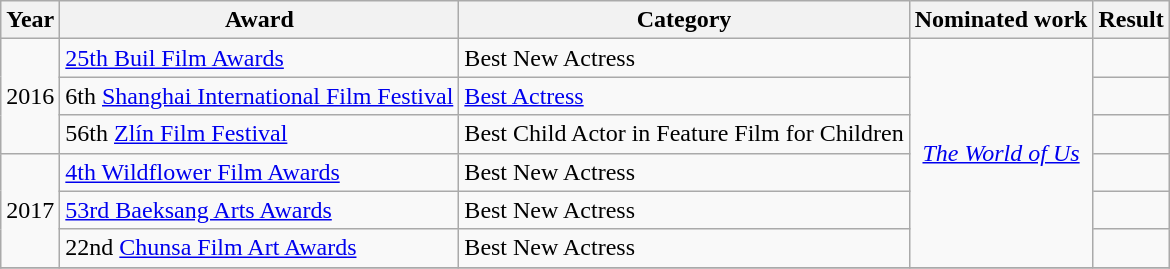<table class="wikitable">
<tr>
<th>Year</th>
<th>Award</th>
<th>Category</th>
<th>Nominated work</th>
<th>Result</th>
</tr>
<tr>
<td rowspan=3 style="text-align:center;">2016</td>
<td><a href='#'>25th Buil Film Awards</a></td>
<td>Best New Actress</td>
<td rowspan=6 style="text-align:center;"><em><a href='#'>The World of Us</a></em></td>
<td></td>
</tr>
<tr>
<td>6th <a href='#'>Shanghai International Film Festival</a></td>
<td><a href='#'>Best Actress</a></td>
<td></td>
</tr>
<tr>
<td>56th <a href='#'>Zlín Film Festival</a></td>
<td>Best Child Actor in Feature Film for Children</td>
<td></td>
</tr>
<tr>
<td rowspan=3 style="text-align:center;">2017</td>
<td><a href='#'>4th Wildflower Film Awards</a></td>
<td>Best New Actress</td>
<td></td>
</tr>
<tr>
<td><a href='#'>53rd Baeksang Arts Awards</a></td>
<td>Best New Actress</td>
<td></td>
</tr>
<tr>
<td>22nd <a href='#'>Chunsa Film Art Awards</a></td>
<td>Best New Actress</td>
<td></td>
</tr>
<tr>
</tr>
</table>
